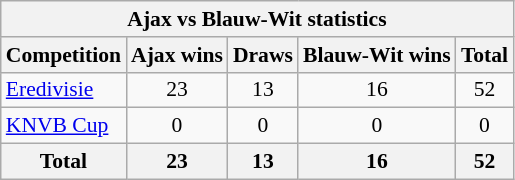<table class="wikitable" style="font-size: 90%">
<tr>
<th colspan="5">Ajax vs Blauw-Wit statistics</th>
</tr>
<tr>
<th>Competition</th>
<th>Ajax wins</th>
<th>Draws</th>
<th>Blauw-Wit wins</th>
<th>Total</th>
</tr>
<tr>
<td><a href='#'>Eredivisie</a></td>
<td style="text-align: center">23</td>
<td style="text-align: center">13</td>
<td style="text-align: center">16</td>
<td style="text-align: center">52</td>
</tr>
<tr>
<td><a href='#'>KNVB Cup</a></td>
<td style="text-align: center">0</td>
<td style="text-align: center">0</td>
<td style="text-align: center">0</td>
<td style="text-align: center">0</td>
</tr>
<tr>
<th>Total</th>
<th>23</th>
<th>13</th>
<th>16</th>
<th>52</th>
</tr>
</table>
